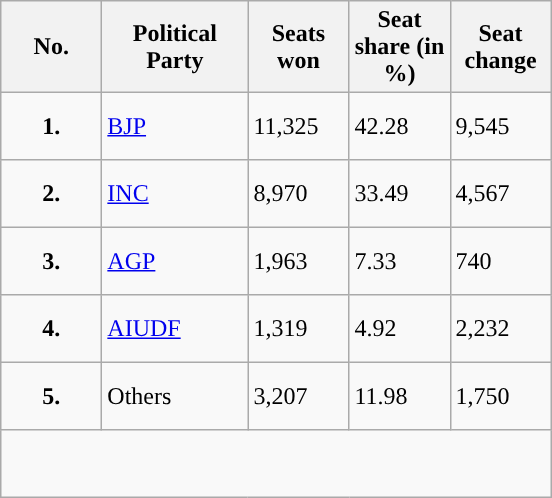<table class="wikitable">
<tr style="height: 50px;">
<th scope="col" style="width:60px;">No.<br></th>
<th scope="col" style="width:90px;">Political Party</th>
<th scope="col" style="width:60px;">Seats won</th>
<th scope="col" style="width:60px;">Seat share (in %)</th>
<th scope="col" style="width:60px;">Seat change</th>
</tr>
<tr style="height: 45px;">
<td ! style="text-align:center; background:"><strong>1.</strong></td>
<td><a href='#'>BJP</a></td>
<td>11,325</td>
<td>42.28</td>
<td>9,545</td>
</tr>
<tr style="height: 45px;">
<td ! style="text-align:center; background:"><strong>2.</strong></td>
<td><a href='#'>INC</a></td>
<td>8,970</td>
<td>33.49</td>
<td>4,567</td>
</tr>
<tr style="height: 45px;">
<td ! style="text-align:center; background:"><strong>3.</strong></td>
<td><a href='#'>AGP</a></td>
<td>1,963</td>
<td>7.33</td>
<td>740</td>
</tr>
<tr style="height: 45px;">
<td ! style="text-align:center; background:"><strong>4.</strong></td>
<td><a href='#'>AIUDF</a></td>
<td>1,319</td>
<td>4.92</td>
<td>2,232</td>
</tr>
<tr style="height: 45px;">
<td ! style="text-align:center; background:"><strong>5.</strong></td>
<td>Others</td>
<td>3,207</td>
<td>11.98</td>
<td>1,750</td>
</tr>
<tr style="height: 45px;">
</tr>
</table>
